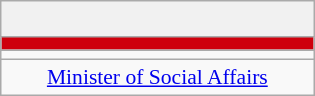<table class="wikitable" style="font-size:90%; text-align:center;">
<tr>
<td style="background:#f1f1f1;" colspan="30"><br></td>
</tr>
<tr>
<th style="width:3em; font-size:135%; background:#ce000c ; width:200px;"><a href='#'></a></th>
</tr>
<tr>
<td></td>
</tr>
<tr>
<td><a href='#'>Minister of Social Affairs</a><br></td>
</tr>
</table>
